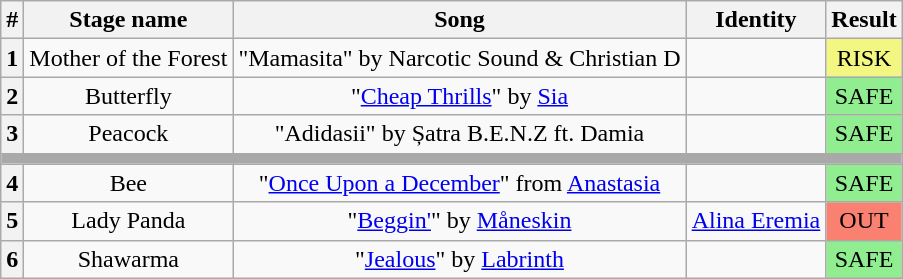<table class="wikitable plainrowheaders" style="text-align: center;">
<tr>
<th>#</th>
<th>Stage name</th>
<th>Song</th>
<th>Identity</th>
<th>Result</th>
</tr>
<tr>
<th>1</th>
<td>Mother of the Forest</td>
<td>"Mamasita" by Narcotic Sound & Christian D</td>
<td></td>
<td bgcolor="#F3F781">RISK</td>
</tr>
<tr>
<th>2</th>
<td>Butterfly</td>
<td>"<a href='#'>Cheap Thrills</a>" by <a href='#'>Sia</a></td>
<td></td>
<td bgcolor=lightgreen>SAFE</td>
</tr>
<tr>
<th>3</th>
<td>Peacock</td>
<td>"Adidasii" by Șatra B.E.N.Z ft. Damia</td>
<td></td>
<td bgcolor=lightgreen>SAFE</td>
</tr>
<tr>
<td colspan="5" style="background:darkgray"></td>
</tr>
<tr>
<th>4</th>
<td>Bee</td>
<td>"<a href='#'>Once Upon a December</a>" from <a href='#'>Anastasia</a></td>
<td></td>
<td bgcolor=lightgreen>SAFE</td>
</tr>
<tr>
<th>5</th>
<td>Lady Panda</td>
<td>"<a href='#'>Beggin'</a>" by <a href='#'>Måneskin</a></td>
<td><a href='#'>Alina Eremia</a></td>
<td bgcolor=salmon>OUT</td>
</tr>
<tr>
<th>6</th>
<td>Shawarma</td>
<td>"<a href='#'>Jealous</a>" by <a href='#'>Labrinth</a></td>
<td></td>
<td bgcolor=lightgreen>SAFE</td>
</tr>
</table>
